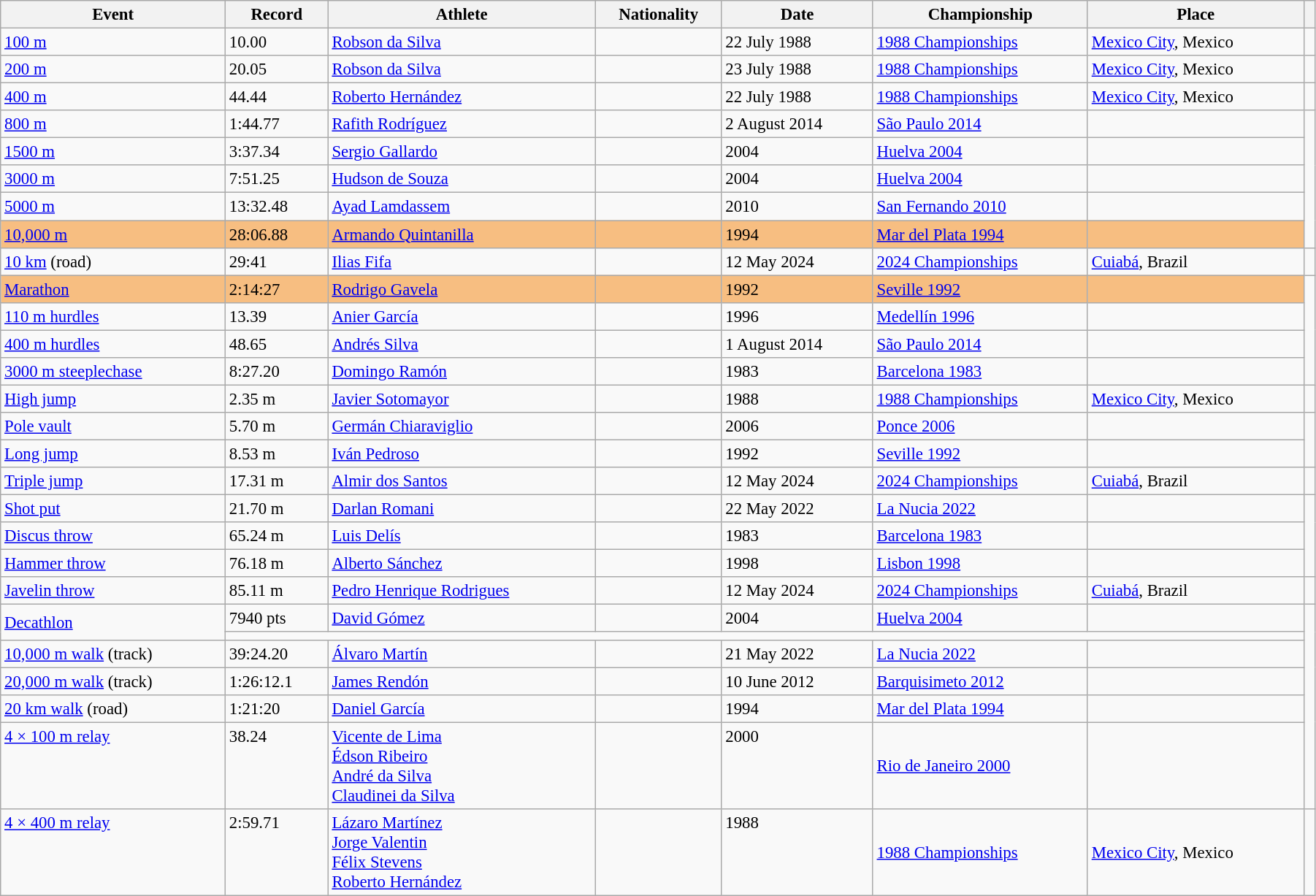<table class="wikitable" style="font-size:95%; width: 95%;">
<tr>
<th>Event</th>
<th>Record</th>
<th>Athlete</th>
<th>Nationality</th>
<th>Date</th>
<th>Championship</th>
<th>Place</th>
<th></th>
</tr>
<tr>
<td><a href='#'>100 m</a></td>
<td>10.00  </td>
<td><a href='#'>Robson da Silva</a></td>
<td></td>
<td>22 July 1988</td>
<td><a href='#'>1988 Championships</a></td>
<td><a href='#'>Mexico City</a>, Mexico</td>
<td></td>
</tr>
<tr>
<td><a href='#'>200 m</a></td>
<td>20.05  </td>
<td><a href='#'>Robson da Silva</a></td>
<td></td>
<td>23 July 1988</td>
<td><a href='#'>1988 Championships</a></td>
<td><a href='#'>Mexico City</a>, Mexico</td>
<td></td>
</tr>
<tr>
<td><a href='#'>400 m</a></td>
<td>44.44 </td>
<td><a href='#'>Roberto Hernández</a></td>
<td></td>
<td>22 July 1988</td>
<td><a href='#'>1988 Championships</a></td>
<td><a href='#'>Mexico City</a>, Mexico</td>
<td></td>
</tr>
<tr>
<td><a href='#'>800 m</a></td>
<td>1:44.77</td>
<td><a href='#'>Rafith Rodríguez</a></td>
<td></td>
<td>2 August 2014</td>
<td><a href='#'>São Paulo 2014</a></td>
<td></td>
</tr>
<tr>
<td><a href='#'>1500 m</a></td>
<td>3:37.34</td>
<td><a href='#'>Sergio Gallardo</a></td>
<td></td>
<td>2004</td>
<td><a href='#'>Huelva 2004</a></td>
<td></td>
</tr>
<tr>
<td><a href='#'>3000 m</a></td>
<td>7:51.25</td>
<td><a href='#'>Hudson de Souza</a></td>
<td></td>
<td>2004</td>
<td><a href='#'>Huelva 2004</a></td>
<td></td>
</tr>
<tr>
<td><a href='#'>5000 m</a></td>
<td>13:32.48</td>
<td><a href='#'>Ayad Lamdassem</a></td>
<td></td>
<td>2010</td>
<td><a href='#'>San Fernando 2010</a></td>
<td></td>
</tr>
<tr bgcolor=#F7BE81>
<td><a href='#'>10,000 m</a></td>
<td>28:06.88</td>
<td><a href='#'>Armando Quintanilla</a></td>
<td></td>
<td>1994</td>
<td><a href='#'>Mar del Plata 1994</a></td>
<td></td>
</tr>
<tr>
<td><a href='#'>10 km</a> (road)</td>
<td>29:41</td>
<td><a href='#'>Ilias Fifa</a></td>
<td></td>
<td>12 May 2024</td>
<td><a href='#'>2024 Championships</a></td>
<td><a href='#'>Cuiabá</a>, Brazil</td>
<td></td>
</tr>
<tr bgcolor=#F7BE81>
<td><a href='#'>Marathon</a></td>
<td>2:14:27</td>
<td><a href='#'>Rodrigo Gavela</a></td>
<td></td>
<td>1992</td>
<td><a href='#'>Seville 1992</a></td>
<td></td>
</tr>
<tr>
<td><a href='#'>110 m hurdles</a></td>
<td>13.39</td>
<td><a href='#'>Anier García</a></td>
<td></td>
<td>1996</td>
<td><a href='#'>Medellín 1996</a></td>
<td></td>
</tr>
<tr>
<td><a href='#'>400 m hurdles</a></td>
<td>48.65</td>
<td><a href='#'>Andrés Silva</a></td>
<td></td>
<td>1 August 2014</td>
<td><a href='#'>São Paulo 2014</a></td>
<td></td>
</tr>
<tr>
<td><a href='#'>3000 m steeplechase</a></td>
<td>8:27.20</td>
<td><a href='#'>Domingo Ramón</a></td>
<td></td>
<td>1983</td>
<td><a href='#'>Barcelona 1983</a></td>
<td></td>
</tr>
<tr>
<td><a href='#'>High jump</a></td>
<td>2.35 m </td>
<td><a href='#'>Javier Sotomayor</a></td>
<td></td>
<td>1988</td>
<td><a href='#'>1988 Championships</a></td>
<td><a href='#'>Mexico City</a>, Mexico</td>
<td></td>
</tr>
<tr>
<td><a href='#'>Pole vault</a></td>
<td>5.70 m</td>
<td><a href='#'>Germán Chiaraviglio</a></td>
<td></td>
<td>2006</td>
<td><a href='#'>Ponce 2006</a></td>
<td></td>
</tr>
<tr>
<td><a href='#'>Long jump</a></td>
<td>8.53 m</td>
<td><a href='#'>Iván Pedroso</a></td>
<td></td>
<td>1992</td>
<td><a href='#'>Seville 1992</a></td>
<td></td>
</tr>
<tr>
<td><a href='#'>Triple jump</a></td>
<td>17.31 m </td>
<td><a href='#'>Almir dos Santos</a></td>
<td></td>
<td>12 May 2024</td>
<td><a href='#'>2024 Championships</a></td>
<td><a href='#'>Cuiabá</a>, Brazil</td>
<td></td>
</tr>
<tr>
<td><a href='#'>Shot put</a></td>
<td>21.70 m</td>
<td><a href='#'>Darlan Romani</a></td>
<td></td>
<td>22 May 2022</td>
<td><a href='#'>La Nucia 2022</a></td>
<td></td>
</tr>
<tr>
<td><a href='#'>Discus throw</a></td>
<td>65.24 m</td>
<td><a href='#'>Luis Delís</a></td>
<td></td>
<td>1983</td>
<td><a href='#'>Barcelona 1983</a></td>
<td></td>
</tr>
<tr>
<td><a href='#'>Hammer throw</a></td>
<td>76.18 m</td>
<td><a href='#'>Alberto Sánchez</a></td>
<td></td>
<td>1998</td>
<td><a href='#'>Lisbon 1998</a></td>
<td></td>
</tr>
<tr>
<td><a href='#'>Javelin throw</a></td>
<td>85.11 m</td>
<td><a href='#'>Pedro Henrique Rodrigues</a></td>
<td></td>
<td>12 May 2024</td>
<td><a href='#'>2024 Championships</a></td>
<td><a href='#'>Cuiabá</a>, Brazil</td>
<td></td>
</tr>
<tr>
<td rowspan=2><a href='#'>Decathlon</a></td>
<td>7940 pts</td>
<td><a href='#'>David Gómez</a></td>
<td></td>
<td>2004</td>
<td><a href='#'>Huelva 2004</a></td>
<td></td>
</tr>
<tr>
<td colspan=6></td>
</tr>
<tr>
<td><a href='#'>10,000 m walk</a> (track)</td>
<td>39:24.20</td>
<td><a href='#'>Álvaro Martín</a></td>
<td></td>
<td>21 May 2022</td>
<td><a href='#'>La Nucia 2022</a></td>
<td></td>
</tr>
<tr>
<td><a href='#'>20,000 m walk</a> (track)</td>
<td>1:26:12.1</td>
<td><a href='#'>James Rendón</a></td>
<td></td>
<td>10 June 2012</td>
<td><a href='#'>Barquisimeto 2012</a></td>
<td></td>
</tr>
<tr>
<td><a href='#'>20 km walk</a> (road)</td>
<td>1:21:20</td>
<td><a href='#'>Daniel García</a></td>
<td></td>
<td>1994</td>
<td><a href='#'>Mar del Plata 1994</a></td>
<td></td>
</tr>
<tr>
<td valign=top><a href='#'>4 × 100 m relay</a></td>
<td valign=top>38.24</td>
<td><a href='#'>Vicente de Lima</a><br><a href='#'>Édson Ribeiro</a><br><a href='#'>André da Silva</a><br><a href='#'>Claudinei da Silva</a></td>
<td valign=top></td>
<td valign=top>2000</td>
<td><a href='#'>Rio de Janeiro 2000</a></td>
<td></td>
</tr>
<tr>
<td valign=top><a href='#'>4 × 400 m relay</a></td>
<td valign=top>2:59.71 </td>
<td><a href='#'>Lázaro Martínez</a><br><a href='#'>Jorge Valentin</a><br><a href='#'>Félix Stevens</a><br><a href='#'>Roberto Hernández</a></td>
<td valign=top></td>
<td valign=top>1988</td>
<td><a href='#'>1988 Championships</a></td>
<td><a href='#'>Mexico City</a>, Mexico</td>
<td></td>
</tr>
</table>
